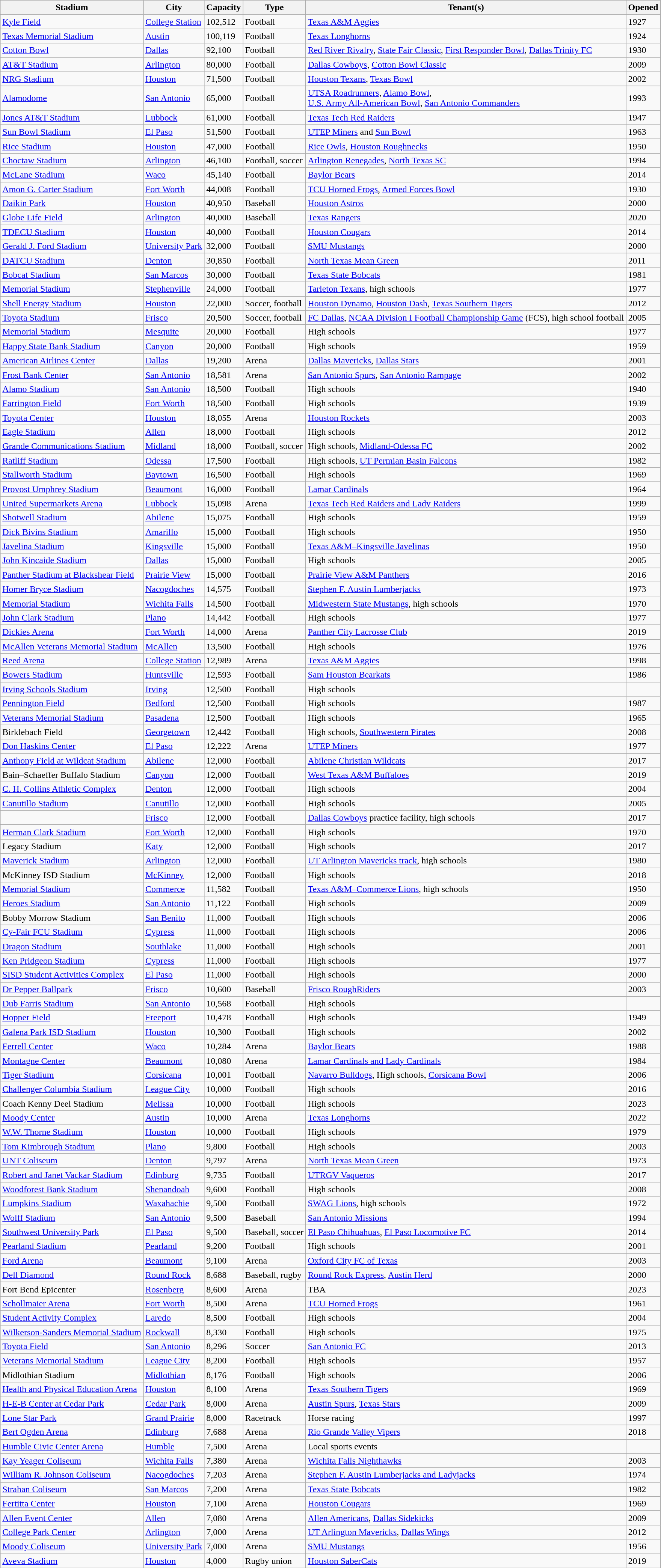<table class="wikitable sortable">
<tr>
<th>Stadium</th>
<th>City</th>
<th>Capacity</th>
<th>Type</th>
<th>Tenant(s)</th>
<th>Opened</th>
</tr>
<tr>
<td><a href='#'>Kyle Field</a></td>
<td><a href='#'>College Station</a></td>
<td>102,512</td>
<td>Football</td>
<td><a href='#'>Texas A&M Aggies</a></td>
<td>1927</td>
</tr>
<tr>
<td><a href='#'>Texas Memorial Stadium</a></td>
<td><a href='#'>Austin</a></td>
<td>100,119</td>
<td>Football</td>
<td><a href='#'>Texas Longhorns</a></td>
<td>1924</td>
</tr>
<tr>
<td><a href='#'>Cotton Bowl</a></td>
<td><a href='#'>Dallas</a></td>
<td>92,100</td>
<td>Football</td>
<td><a href='#'>Red River Rivalry</a>, <a href='#'>State Fair Classic</a>, <a href='#'>First Responder Bowl</a>, <a href='#'>Dallas Trinity FC</a></td>
<td>1930</td>
</tr>
<tr>
<td><a href='#'>AT&T Stadium</a></td>
<td><a href='#'>Arlington</a></td>
<td>80,000</td>
<td>Football</td>
<td><a href='#'>Dallas Cowboys</a>, <a href='#'>Cotton Bowl Classic</a></td>
<td>2009</td>
</tr>
<tr>
<td><a href='#'>NRG Stadium</a></td>
<td><a href='#'>Houston</a></td>
<td>71,500</td>
<td>Football</td>
<td><a href='#'>Houston Texans</a>, <a href='#'>Texas Bowl</a></td>
<td>2002</td>
</tr>
<tr>
<td><a href='#'>Alamodome</a></td>
<td><a href='#'>San Antonio</a></td>
<td>65,000</td>
<td>Football</td>
<td><a href='#'>UTSA Roadrunners</a>, <a href='#'>Alamo Bowl</a>, <br> <a href='#'>U.S. Army All-American Bowl</a>, <a href='#'>San Antonio Commanders</a></td>
<td>1993</td>
</tr>
<tr>
<td><a href='#'>Jones AT&T Stadium</a></td>
<td><a href='#'>Lubbock</a></td>
<td>61,000</td>
<td>Football</td>
<td><a href='#'>Texas Tech Red Raiders</a></td>
<td>1947</td>
</tr>
<tr>
<td><a href='#'>Sun Bowl Stadium</a></td>
<td><a href='#'>El Paso</a></td>
<td>51,500</td>
<td>Football</td>
<td><a href='#'>UTEP Miners</a> and <a href='#'>Sun Bowl</a></td>
<td>1963</td>
</tr>
<tr>
<td><a href='#'>Rice Stadium</a></td>
<td><a href='#'>Houston</a></td>
<td>47,000</td>
<td>Football</td>
<td><a href='#'>Rice Owls</a>, <a href='#'>Houston Roughnecks</a></td>
<td>1950</td>
</tr>
<tr>
<td><a href='#'>Choctaw Stadium</a></td>
<td><a href='#'>Arlington</a></td>
<td>46,100</td>
<td>Football, soccer</td>
<td><a href='#'>Arlington Renegades</a>, <a href='#'>North Texas SC</a></td>
<td>1994</td>
</tr>
<tr>
<td><a href='#'>McLane Stadium</a></td>
<td><a href='#'>Waco</a></td>
<td>45,140</td>
<td>Football</td>
<td><a href='#'>Baylor Bears</a></td>
<td>2014</td>
</tr>
<tr>
<td><a href='#'>Amon G. Carter Stadium</a></td>
<td><a href='#'>Fort Worth</a></td>
<td>44,008</td>
<td>Football</td>
<td><a href='#'>TCU Horned Frogs</a>, <a href='#'>Armed Forces Bowl</a></td>
<td>1930</td>
</tr>
<tr>
<td><a href='#'>Daikin Park</a></td>
<td><a href='#'>Houston</a></td>
<td>40,950</td>
<td>Baseball</td>
<td><a href='#'>Houston Astros</a></td>
<td>2000</td>
</tr>
<tr>
<td><a href='#'>Globe Life Field</a></td>
<td><a href='#'>Arlington</a></td>
<td>40,000</td>
<td>Baseball</td>
<td><a href='#'>Texas Rangers</a></td>
<td>2020</td>
</tr>
<tr>
<td><a href='#'>TDECU Stadium</a></td>
<td><a href='#'>Houston</a></td>
<td>40,000</td>
<td>Football</td>
<td><a href='#'>Houston Cougars</a></td>
<td>2014</td>
</tr>
<tr>
<td><a href='#'>Gerald J. Ford Stadium</a></td>
<td><a href='#'>University Park</a></td>
<td>32,000</td>
<td>Football</td>
<td><a href='#'>SMU Mustangs</a></td>
<td>2000</td>
</tr>
<tr>
<td><a href='#'>DATCU Stadium</a></td>
<td><a href='#'>Denton</a></td>
<td>30,850</td>
<td>Football</td>
<td><a href='#'>North Texas Mean Green</a></td>
<td>2011</td>
</tr>
<tr>
<td><a href='#'>Bobcat Stadium</a></td>
<td><a href='#'>San Marcos</a></td>
<td>30,000</td>
<td>Football</td>
<td><a href='#'>Texas State Bobcats</a></td>
<td>1981</td>
</tr>
<tr>
<td><a href='#'>Memorial Stadium</a></td>
<td><a href='#'>Stephenville</a></td>
<td>24,000</td>
<td>Football</td>
<td><a href='#'>Tarleton Texans</a>, high schools</td>
<td>1977</td>
</tr>
<tr>
<td><a href='#'>Shell Energy Stadium</a></td>
<td><a href='#'>Houston</a></td>
<td>22,000</td>
<td>Soccer, football</td>
<td><a href='#'>Houston Dynamo</a>, <a href='#'>Houston Dash</a>, <a href='#'>Texas Southern Tigers</a></td>
<td>2012</td>
</tr>
<tr>
<td><a href='#'>Toyota Stadium</a></td>
<td><a href='#'>Frisco</a></td>
<td>20,500</td>
<td>Soccer, football</td>
<td><a href='#'>FC Dallas</a>, <a href='#'>NCAA Division I Football Championship Game</a> (FCS), high school football</td>
<td>2005</td>
</tr>
<tr>
<td><a href='#'>Memorial Stadium</a></td>
<td><a href='#'>Mesquite</a></td>
<td>20,000</td>
<td>Football</td>
<td>High schools</td>
<td>1977</td>
</tr>
<tr>
<td><a href='#'>Happy State Bank Stadium</a></td>
<td><a href='#'>Canyon</a></td>
<td>20,000</td>
<td>Football</td>
<td>High schools</td>
<td>1959</td>
</tr>
<tr>
<td><a href='#'>American Airlines Center</a></td>
<td><a href='#'>Dallas</a></td>
<td>19,200</td>
<td>Arena</td>
<td><a href='#'>Dallas Mavericks</a>, <a href='#'>Dallas Stars</a></td>
<td>2001</td>
</tr>
<tr>
<td><a href='#'>Frost Bank Center</a></td>
<td><a href='#'>San Antonio</a></td>
<td>18,581</td>
<td>Arena</td>
<td><a href='#'>San Antonio Spurs</a>, <a href='#'>San Antonio Rampage</a></td>
<td>2002</td>
</tr>
<tr>
<td><a href='#'>Alamo Stadium</a></td>
<td><a href='#'>San Antonio</a></td>
<td>18,500</td>
<td>Football</td>
<td>High schools</td>
<td>1940</td>
</tr>
<tr>
<td><a href='#'>Farrington Field</a></td>
<td><a href='#'>Fort Worth</a></td>
<td>18,500</td>
<td>Football</td>
<td>High schools</td>
<td>1939</td>
</tr>
<tr>
<td><a href='#'>Toyota Center</a></td>
<td><a href='#'>Houston</a></td>
<td>18,055</td>
<td>Arena</td>
<td><a href='#'>Houston Rockets</a></td>
<td>2003</td>
</tr>
<tr>
<td><a href='#'>Eagle Stadium</a></td>
<td><a href='#'>Allen</a></td>
<td>18,000</td>
<td>Football</td>
<td>High schools</td>
<td>2012</td>
</tr>
<tr>
<td><a href='#'>Grande Communications Stadium</a></td>
<td><a href='#'>Midland</a></td>
<td>18,000</td>
<td>Football, soccer</td>
<td>High schools, <a href='#'>Midland-Odessa FC</a></td>
<td>2002</td>
</tr>
<tr>
<td><a href='#'>Ratliff Stadium</a></td>
<td><a href='#'>Odessa</a></td>
<td>17,500</td>
<td>Football</td>
<td>High schools, <a href='#'>UT Permian Basin Falcons</a></td>
<td>1982</td>
</tr>
<tr>
<td><a href='#'>Stallworth Stadium</a></td>
<td><a href='#'>Baytown</a></td>
<td>16,500</td>
<td>Football</td>
<td>High schools</td>
<td>1969</td>
</tr>
<tr>
<td><a href='#'>Provost Umphrey Stadium</a></td>
<td><a href='#'>Beaumont</a></td>
<td>16,000</td>
<td>Football</td>
<td><a href='#'>Lamar Cardinals</a></td>
<td>1964</td>
</tr>
<tr>
<td><a href='#'>United Supermarkets Arena</a></td>
<td><a href='#'>Lubbock</a></td>
<td>15,098</td>
<td>Arena</td>
<td><a href='#'>Texas Tech Red Raiders and Lady Raiders</a></td>
<td>1999</td>
</tr>
<tr>
<td><a href='#'>Shotwell Stadium</a></td>
<td><a href='#'>Abilene</a></td>
<td>15,075</td>
<td>Football</td>
<td>High schools</td>
<td>1959</td>
</tr>
<tr>
<td><a href='#'>Dick Bivins Stadium</a></td>
<td><a href='#'>Amarillo</a></td>
<td>15,000</td>
<td>Football</td>
<td>High schools</td>
<td>1950</td>
</tr>
<tr>
<td><a href='#'>Javelina Stadium</a></td>
<td><a href='#'>Kingsville</a></td>
<td>15,000</td>
<td>Football</td>
<td><a href='#'>Texas A&M–Kingsville Javelinas</a></td>
<td>1950</td>
</tr>
<tr>
<td><a href='#'>John Kincaide Stadium</a></td>
<td><a href='#'>Dallas</a></td>
<td>15,000</td>
<td>Football</td>
<td>High schools</td>
<td>2005</td>
</tr>
<tr>
<td><a href='#'>Panther Stadium at Blackshear Field</a></td>
<td><a href='#'>Prairie View</a></td>
<td>15,000</td>
<td>Football</td>
<td><a href='#'>Prairie View A&M Panthers</a></td>
<td>2016</td>
</tr>
<tr>
<td><a href='#'>Homer Bryce Stadium</a></td>
<td><a href='#'>Nacogdoches</a></td>
<td>14,575</td>
<td>Football</td>
<td><a href='#'>Stephen F. Austin Lumberjacks</a></td>
<td>1973</td>
</tr>
<tr>
<td><a href='#'>Memorial Stadium</a></td>
<td><a href='#'>Wichita Falls</a></td>
<td>14,500</td>
<td>Football</td>
<td><a href='#'>Midwestern State Mustangs</a>, high schools</td>
<td>1970</td>
</tr>
<tr>
<td><a href='#'>John Clark Stadium</a></td>
<td><a href='#'>Plano</a></td>
<td>14,442</td>
<td>Football</td>
<td>High schools</td>
<td>1977</td>
</tr>
<tr>
<td><a href='#'>Dickies Arena</a></td>
<td><a href='#'>Fort Worth</a></td>
<td>14,000</td>
<td>Arena</td>
<td><a href='#'>Panther City Lacrosse Club</a></td>
<td>2019</td>
</tr>
<tr>
<td><a href='#'>McAllen Veterans Memorial Stadium</a></td>
<td><a href='#'>McAllen</a></td>
<td>13,500</td>
<td>Football</td>
<td>High schools</td>
<td>1976</td>
</tr>
<tr>
<td><a href='#'>Reed Arena</a></td>
<td><a href='#'>College Station</a></td>
<td>12,989</td>
<td>Arena</td>
<td><a href='#'>Texas A&M Aggies</a></td>
<td>1998</td>
</tr>
<tr>
<td><a href='#'>Bowers Stadium</a></td>
<td><a href='#'>Huntsville</a></td>
<td>12,593</td>
<td>Football</td>
<td><a href='#'>Sam Houston Bearkats</a></td>
<td>1986</td>
</tr>
<tr>
<td><a href='#'>Irving Schools Stadium</a></td>
<td><a href='#'>Irving</a></td>
<td>12,500</td>
<td>Football</td>
<td>High schools</td>
<td></td>
</tr>
<tr>
<td><a href='#'>Pennington Field</a></td>
<td><a href='#'>Bedford</a></td>
<td>12,500</td>
<td>Football</td>
<td>High schools</td>
<td>1987</td>
</tr>
<tr>
<td><a href='#'>Veterans Memorial Stadium</a></td>
<td><a href='#'>Pasadena</a></td>
<td>12,500</td>
<td>Football</td>
<td>High schools</td>
<td>1965</td>
</tr>
<tr>
<td>Birklebach Field</td>
<td><a href='#'>Georgetown</a></td>
<td>12,442</td>
<td>Football</td>
<td>High schools, <a href='#'>Southwestern Pirates</a></td>
<td>2008</td>
</tr>
<tr>
<td><a href='#'>Don Haskins Center</a></td>
<td><a href='#'>El Paso</a></td>
<td>12,222</td>
<td>Arena</td>
<td><a href='#'>UTEP Miners</a></td>
<td>1977</td>
</tr>
<tr>
<td><a href='#'>Anthony Field at Wildcat Stadium</a></td>
<td><a href='#'>Abilene</a></td>
<td>12,000</td>
<td>Football</td>
<td><a href='#'>Abilene Christian Wildcats</a></td>
<td>2017</td>
</tr>
<tr>
<td>Bain–Schaeffer Buffalo Stadium</td>
<td><a href='#'>Canyon</a></td>
<td>12,000</td>
<td>Football</td>
<td><a href='#'>West Texas A&M Buffaloes</a></td>
<td>2019</td>
</tr>
<tr>
<td><a href='#'>C. H. Collins Athletic Complex</a></td>
<td><a href='#'>Denton</a></td>
<td>12,000</td>
<td>Football</td>
<td>High schools</td>
<td>2004</td>
</tr>
<tr>
<td><a href='#'>Canutillo Stadium</a></td>
<td><a href='#'>Canutillo</a></td>
<td>12,000</td>
<td>Football</td>
<td>High schools</td>
<td>2005</td>
</tr>
<tr>
<td></td>
<td><a href='#'>Frisco</a></td>
<td>12,000</td>
<td>Football</td>
<td><a href='#'>Dallas Cowboys</a> practice facility, high schools</td>
<td>2017</td>
</tr>
<tr>
<td><a href='#'>Herman Clark Stadium</a></td>
<td><a href='#'>Fort Worth</a></td>
<td>12,000</td>
<td>Football</td>
<td>High schools</td>
<td>1970</td>
</tr>
<tr>
<td>Legacy Stadium</td>
<td><a href='#'>Katy</a></td>
<td>12,000</td>
<td>Football</td>
<td>High schools</td>
<td>2017</td>
</tr>
<tr>
<td><a href='#'>Maverick Stadium</a></td>
<td><a href='#'>Arlington</a></td>
<td>12,000</td>
<td>Football</td>
<td><a href='#'>UT Arlington Mavericks track</a>, high schools</td>
<td>1980</td>
</tr>
<tr>
<td>McKinney ISD Stadium</td>
<td><a href='#'>McKinney</a></td>
<td>12,000</td>
<td>Football</td>
<td>High schools</td>
<td>2018</td>
</tr>
<tr>
<td><a href='#'>Memorial Stadium</a></td>
<td><a href='#'>Commerce</a></td>
<td>11,582</td>
<td>Football</td>
<td><a href='#'>Texas A&M–Commerce Lions</a>, high schools</td>
<td>1950</td>
</tr>
<tr>
<td><a href='#'>Heroes Stadium</a></td>
<td><a href='#'>San Antonio</a></td>
<td>11,122</td>
<td>Football</td>
<td>High schools</td>
<td>2009</td>
</tr>
<tr>
<td>Bobby Morrow Stadium</td>
<td><a href='#'>San Benito</a></td>
<td>11,000</td>
<td>Football</td>
<td>High schools</td>
<td>2006</td>
</tr>
<tr>
<td><a href='#'>Cy-Fair FCU Stadium</a></td>
<td><a href='#'>Cypress</a></td>
<td>11,000</td>
<td>Football</td>
<td>High schools</td>
<td>2006</td>
</tr>
<tr>
<td><a href='#'>Dragon Stadium</a></td>
<td><a href='#'>Southlake</a></td>
<td>11,000</td>
<td>Football</td>
<td>High schools</td>
<td>2001</td>
</tr>
<tr>
<td><a href='#'>Ken Pridgeon Stadium</a></td>
<td><a href='#'>Cypress</a></td>
<td>11,000</td>
<td>Football</td>
<td>High schools</td>
<td>1977</td>
</tr>
<tr>
<td><a href='#'>SISD Student Activities Complex</a></td>
<td><a href='#'>El Paso</a></td>
<td>11,000</td>
<td>Football</td>
<td>High schools</td>
<td>2000</td>
</tr>
<tr>
<td><a href='#'>Dr Pepper Ballpark</a></td>
<td><a href='#'>Frisco</a></td>
<td>10,600</td>
<td>Baseball</td>
<td><a href='#'>Frisco RoughRiders</a></td>
<td>2003</td>
</tr>
<tr>
<td><a href='#'>Dub Farris Stadium</a></td>
<td><a href='#'>San Antonio</a></td>
<td>10,568</td>
<td>Football</td>
<td>High schools</td>
<td></td>
</tr>
<tr>
<td><a href='#'>Hopper Field</a></td>
<td><a href='#'>Freeport</a></td>
<td>10,478</td>
<td>Football</td>
<td>High schools</td>
<td>1949</td>
</tr>
<tr>
<td><a href='#'>Galena Park ISD Stadium</a></td>
<td><a href='#'>Houston</a></td>
<td>10,300</td>
<td>Football</td>
<td>High schools</td>
<td>2002</td>
</tr>
<tr>
<td><a href='#'>Ferrell Center</a></td>
<td><a href='#'>Waco</a></td>
<td>10,284</td>
<td>Arena</td>
<td><a href='#'>Baylor Bears</a></td>
<td>1988</td>
</tr>
<tr>
<td><a href='#'>Montagne Center</a></td>
<td><a href='#'>Beaumont</a></td>
<td>10,080</td>
<td>Arena</td>
<td><a href='#'>Lamar Cardinals and Lady Cardinals</a></td>
<td>1984</td>
</tr>
<tr>
<td><a href='#'>Tiger Stadium</a></td>
<td><a href='#'>Corsicana</a></td>
<td>10,001</td>
<td>Football</td>
<td><a href='#'>Navarro Bulldogs</a>, High schools, <a href='#'>Corsicana Bowl</a></td>
<td>2006</td>
</tr>
<tr>
<td><a href='#'>Challenger Columbia Stadium</a></td>
<td><a href='#'>League City</a></td>
<td>10,000</td>
<td>Football</td>
<td>High schools</td>
<td>2016</td>
</tr>
<tr>
<td>Coach Kenny Deel Stadium</td>
<td><a href='#'>Melissa</a></td>
<td>10,000</td>
<td>Football</td>
<td>High schools</td>
<td>2023</td>
</tr>
<tr>
<td><a href='#'>Moody Center</a></td>
<td><a href='#'>Austin</a></td>
<td>10,000</td>
<td>Arena</td>
<td><a href='#'>Texas Longhorns</a></td>
<td>2022</td>
</tr>
<tr>
<td><a href='#'>W.W. Thorne Stadium</a></td>
<td><a href='#'>Houston</a></td>
<td>10,000</td>
<td>Football</td>
<td>High schools</td>
<td>1979</td>
</tr>
<tr>
<td><a href='#'>Tom Kimbrough Stadium</a></td>
<td><a href='#'>Plano</a></td>
<td>9,800</td>
<td>Football</td>
<td>High schools</td>
<td>2003</td>
</tr>
<tr>
<td><a href='#'>UNT Coliseum</a></td>
<td><a href='#'>Denton</a></td>
<td>9,797</td>
<td>Arena</td>
<td><a href='#'>North Texas Mean Green</a></td>
<td>1973</td>
</tr>
<tr>
<td><a href='#'>Robert and Janet Vackar Stadium</a></td>
<td><a href='#'>Edinburg</a></td>
<td>9,735</td>
<td>Football</td>
<td><a href='#'>UTRGV Vaqueros</a></td>
<td>2017</td>
</tr>
<tr>
<td><a href='#'>Woodforest Bank Stadium</a></td>
<td><a href='#'>Shenandoah</a></td>
<td>9,600</td>
<td>Football</td>
<td>High schools</td>
<td>2008</td>
</tr>
<tr>
<td><a href='#'>Lumpkins Stadium</a></td>
<td><a href='#'>Waxahachie</a></td>
<td>9,500</td>
<td>Football</td>
<td><a href='#'>SWAG Lions</a>, high schools</td>
<td>1972</td>
</tr>
<tr>
<td><a href='#'>Wolff Stadium</a></td>
<td><a href='#'>San Antonio</a></td>
<td>9,500</td>
<td>Baseball</td>
<td><a href='#'>San Antonio Missions</a></td>
<td>1994</td>
</tr>
<tr>
<td><a href='#'>Southwest University Park</a></td>
<td><a href='#'>El Paso</a></td>
<td>9,500</td>
<td>Baseball, soccer</td>
<td><a href='#'>El Paso Chihuahuas</a>, <a href='#'>El Paso Locomotive FC</a></td>
<td>2014</td>
</tr>
<tr>
<td><a href='#'>Pearland Stadium</a></td>
<td><a href='#'>Pearland</a></td>
<td>9,200</td>
<td>Football</td>
<td>High schools</td>
<td>2001</td>
</tr>
<tr>
<td><a href='#'>Ford Arena</a></td>
<td><a href='#'>Beaumont</a></td>
<td>9,100</td>
<td>Arena</td>
<td><a href='#'>Oxford City FC of Texas</a></td>
<td>2003</td>
</tr>
<tr>
<td><a href='#'>Dell Diamond</a></td>
<td><a href='#'>Round Rock</a></td>
<td>8,688</td>
<td>Baseball, rugby</td>
<td><a href='#'>Round Rock Express</a>, <a href='#'>Austin Herd</a></td>
<td>2000</td>
</tr>
<tr>
<td>Fort Bend Epicenter</td>
<td><a href='#'>Rosenberg</a></td>
<td>8,600</td>
<td>Arena</td>
<td>TBA</td>
<td>2023</td>
</tr>
<tr>
<td><a href='#'>Schollmaier Arena</a></td>
<td><a href='#'>Fort Worth</a></td>
<td>8,500</td>
<td>Arena</td>
<td><a href='#'>TCU Horned Frogs</a></td>
<td>1961</td>
</tr>
<tr>
<td><a href='#'>Student Activity Complex</a></td>
<td><a href='#'>Laredo</a></td>
<td>8,500</td>
<td>Football</td>
<td>High schools</td>
<td>2004</td>
</tr>
<tr>
<td><a href='#'>Wilkerson-Sanders Memorial Stadium</a></td>
<td><a href='#'>Rockwall</a></td>
<td>8,330</td>
<td>Football</td>
<td>High schools</td>
<td>1975</td>
</tr>
<tr>
<td><a href='#'>Toyota Field</a></td>
<td><a href='#'>San Antonio</a></td>
<td>8,296</td>
<td>Soccer</td>
<td><a href='#'>San Antonio FC</a></td>
<td>2013</td>
</tr>
<tr>
<td><a href='#'>Veterans Memorial Stadium</a></td>
<td><a href='#'>League City</a></td>
<td>8,200</td>
<td>Football</td>
<td>High schools</td>
<td>1957</td>
</tr>
<tr>
<td>Midlothian Stadium</td>
<td><a href='#'>Midlothian</a></td>
<td>8,176</td>
<td>Football</td>
<td>High schools</td>
<td>2006</td>
</tr>
<tr>
<td><a href='#'>Health and Physical Education Arena</a></td>
<td><a href='#'>Houston</a></td>
<td>8,100</td>
<td>Arena</td>
<td><a href='#'>Texas Southern Tigers</a></td>
<td>1969</td>
</tr>
<tr>
<td><a href='#'>H-E-B Center at Cedar Park</a></td>
<td><a href='#'>Cedar Park</a></td>
<td>8,000</td>
<td>Arena</td>
<td><a href='#'>Austin Spurs</a>, <a href='#'>Texas Stars</a></td>
<td>2009</td>
</tr>
<tr>
<td><a href='#'>Lone Star Park</a></td>
<td><a href='#'>Grand Prairie</a></td>
<td>8,000</td>
<td>Racetrack</td>
<td>Horse racing</td>
<td>1997</td>
</tr>
<tr>
<td><a href='#'>Bert Ogden Arena</a></td>
<td><a href='#'>Edinburg</a></td>
<td>7,688</td>
<td>Arena</td>
<td><a href='#'>Rio Grande Valley Vipers</a></td>
<td>2018</td>
</tr>
<tr>
<td><a href='#'>Humble Civic Center Arena</a></td>
<td><a href='#'>Humble</a></td>
<td>7,500</td>
<td>Arena</td>
<td>Local sports events</td>
<td></td>
</tr>
<tr>
<td><a href='#'>Kay Yeager Coliseum</a></td>
<td><a href='#'>Wichita Falls</a></td>
<td>7,380</td>
<td>Arena</td>
<td><a href='#'>Wichita Falls Nighthawks</a></td>
<td>2003</td>
</tr>
<tr>
<td><a href='#'>William R. Johnson Coliseum</a></td>
<td><a href='#'>Nacogdoches</a></td>
<td>7,203</td>
<td>Arena</td>
<td><a href='#'>Stephen F. Austin Lumberjacks and Ladyjacks</a></td>
<td>1974</td>
</tr>
<tr>
<td><a href='#'>Strahan Coliseum</a></td>
<td><a href='#'>San Marcos</a></td>
<td>7,200</td>
<td>Arena</td>
<td><a href='#'>Texas State Bobcats</a></td>
<td>1982</td>
</tr>
<tr>
<td><a href='#'>Fertitta Center</a></td>
<td><a href='#'>Houston</a></td>
<td>7,100</td>
<td>Arena</td>
<td><a href='#'>Houston Cougars</a></td>
<td>1969</td>
</tr>
<tr>
<td><a href='#'>Allen Event Center</a></td>
<td><a href='#'>Allen</a></td>
<td>7,080</td>
<td>Arena</td>
<td><a href='#'>Allen Americans</a>, <a href='#'>Dallas Sidekicks</a></td>
<td>2009</td>
</tr>
<tr>
<td><a href='#'>College Park Center</a></td>
<td><a href='#'>Arlington</a></td>
<td>7,000</td>
<td>Arena</td>
<td><a href='#'>UT Arlington Mavericks</a>, <a href='#'>Dallas Wings</a></td>
<td>2012</td>
</tr>
<tr>
<td><a href='#'>Moody Coliseum</a></td>
<td><a href='#'>University Park</a></td>
<td>7,000</td>
<td>Arena</td>
<td><a href='#'>SMU Mustangs</a></td>
<td>1956</td>
</tr>
<tr>
<td><a href='#'>Aveva Stadium</a></td>
<td><a href='#'>Houston</a></td>
<td>4,000</td>
<td>Rugby union</td>
<td><a href='#'>Houston SaberCats</a></td>
<td>2019</td>
</tr>
</table>
